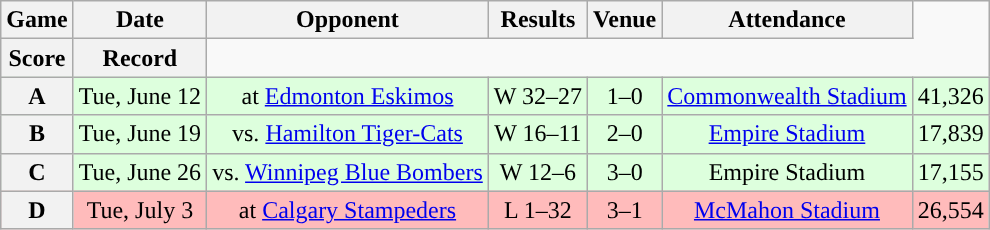<table class="wikitable" style="text-align:center">
<tr>
<th>Game</th>
<th>Date</th>
<th>Opponent</th>
<th>Results</th>
<th>Venue</th>
<th>Attendance</th>
</tr>
<tr>
<th>Score</th>
<th>Record</th>
</tr>
<tr style="background:#ddffdd">
<th>A</th>
<td>Tue, June 12</td>
<td>at <a href='#'>Edmonton Eskimos</a></td>
<td>W 32–27</td>
<td>1–0</td>
<td><a href='#'>Commonwealth Stadium</a></td>
<td>41,326</td>
</tr>
<tr style="background:#ddffdd">
<th>B</th>
<td>Tue, June 19</td>
<td>vs. <a href='#'>Hamilton Tiger-Cats</a></td>
<td>W 16–11</td>
<td>2–0</td>
<td><a href='#'>Empire Stadium</a></td>
<td>17,839</td>
</tr>
<tr style="background:#ddffdd">
<th>C</th>
<td>Tue, June 26</td>
<td>vs. <a href='#'>Winnipeg Blue Bombers</a></td>
<td>W 12–6</td>
<td>3–0</td>
<td>Empire Stadium</td>
<td>17,155</td>
</tr>
<tr style="background:#ffbbbb">
<th>D</th>
<td>Tue, July 3</td>
<td>at <a href='#'>Calgary Stampeders</a></td>
<td>L 1–32</td>
<td>3–1</td>
<td><a href='#'>McMahon Stadium</a></td>
<td>26,554</td>
</tr>
</table>
